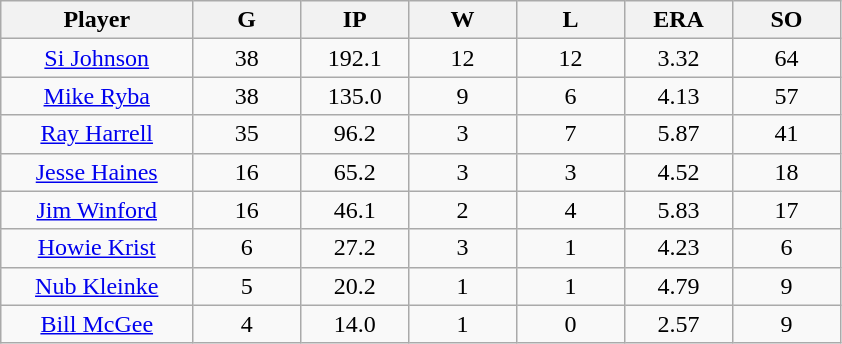<table class="wikitable sortable">
<tr>
<th bgcolor="#DDDDFF" width="16%">Player</th>
<th bgcolor="#DDDDFF" width="9%">G</th>
<th bgcolor="#DDDDFF" width="9%">IP</th>
<th bgcolor="#DDDDFF" width="9%">W</th>
<th bgcolor="#DDDDFF" width="9%">L</th>
<th bgcolor="#DDDDFF" width="9%">ERA</th>
<th bgcolor="#DDDDFF" width="9%">SO</th>
</tr>
<tr align="center">
<td><a href='#'>Si Johnson</a></td>
<td>38</td>
<td>192.1</td>
<td>12</td>
<td>12</td>
<td>3.32</td>
<td>64</td>
</tr>
<tr align="center">
<td><a href='#'>Mike Ryba</a></td>
<td>38</td>
<td>135.0</td>
<td>9</td>
<td>6</td>
<td>4.13</td>
<td>57</td>
</tr>
<tr align="center">
<td><a href='#'>Ray Harrell</a></td>
<td>35</td>
<td>96.2</td>
<td>3</td>
<td>7</td>
<td>5.87</td>
<td>41</td>
</tr>
<tr align="center">
<td><a href='#'>Jesse Haines</a></td>
<td>16</td>
<td>65.2</td>
<td>3</td>
<td>3</td>
<td>4.52</td>
<td>18</td>
</tr>
<tr align="center">
<td><a href='#'>Jim Winford</a></td>
<td>16</td>
<td>46.1</td>
<td>2</td>
<td>4</td>
<td>5.83</td>
<td>17</td>
</tr>
<tr align="center">
<td><a href='#'>Howie Krist</a></td>
<td>6</td>
<td>27.2</td>
<td>3</td>
<td>1</td>
<td>4.23</td>
<td>6</td>
</tr>
<tr align="center">
<td><a href='#'>Nub Kleinke</a></td>
<td>5</td>
<td>20.2</td>
<td>1</td>
<td>1</td>
<td>4.79</td>
<td>9</td>
</tr>
<tr align="center">
<td><a href='#'>Bill McGee</a></td>
<td>4</td>
<td>14.0</td>
<td>1</td>
<td>0</td>
<td>2.57</td>
<td>9</td>
</tr>
</table>
